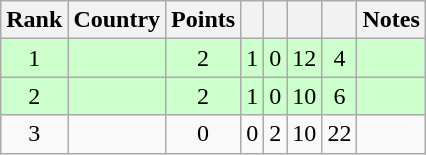<table class="wikitable sortable" style="text-align: center;">
<tr>
<th>Rank</th>
<th>Country</th>
<th>Points</th>
<th></th>
<th></th>
<th></th>
<th></th>
<th>Notes</th>
</tr>
<tr style="background:#cfc;">
<td>1</td>
<td align=left></td>
<td>2</td>
<td>1</td>
<td>0</td>
<td>12</td>
<td>4</td>
<td></td>
</tr>
<tr style="background:#cfc;">
<td>2</td>
<td align=left></td>
<td>2</td>
<td>1</td>
<td>0</td>
<td>10</td>
<td>6</td>
<td></td>
</tr>
<tr>
<td>3</td>
<td align=left></td>
<td>0</td>
<td>0</td>
<td>2</td>
<td>10</td>
<td>22</td>
<td></td>
</tr>
</table>
